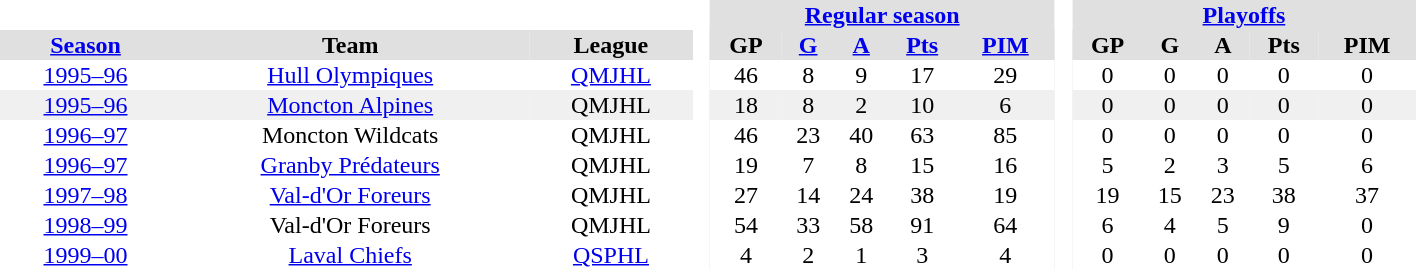<table style="text-align:center; width:75%; border: 0; padding: 2px; border-spacing: 0;">
<tr style="background:#e0e0e0;">
<th colspan="3" style="background:#fff;"> </th>
<th rowspan="99" style="background:#fff;"> </th>
<th colspan="5"><a href='#'>Regular season</a></th>
<th rowspan="99" style="background:#fff;"> </th>
<th colspan="5"><a href='#'>Playoffs</a></th>
</tr>
<tr style="background:#e0e0e0;">
<th><a href='#'>Season</a></th>
<th>Team</th>
<th>League</th>
<th>GP</th>
<th><a href='#'>G</a></th>
<th><a href='#'>A</a></th>
<th><a href='#'>Pts</a></th>
<th><a href='#'>PIM</a></th>
<th>GP</th>
<th>G</th>
<th>A</th>
<th>Pts</th>
<th>PIM</th>
</tr>
<tr>
<td><a href='#'>1995–96</a></td>
<td><a href='#'>Hull Olympiques</a></td>
<td><a href='#'>QMJHL</a></td>
<td>46</td>
<td>8</td>
<td>9</td>
<td>17</td>
<td>29</td>
<td>0</td>
<td>0</td>
<td>0</td>
<td>0</td>
<td>0</td>
</tr>
<tr style="background:#f0f0f0;">
<td><a href='#'>1995–96</a></td>
<td><a href='#'>Moncton Alpines</a></td>
<td>QMJHL</td>
<td>18</td>
<td>8</td>
<td>2</td>
<td>10</td>
<td>6</td>
<td>0</td>
<td>0</td>
<td>0</td>
<td>0</td>
<td>0</td>
</tr>
<tr>
<td><a href='#'>1996–97</a></td>
<td>Moncton Wildcats</td>
<td>QMJHL</td>
<td>46</td>
<td>23</td>
<td>40</td>
<td>63</td>
<td>85</td>
<td>0</td>
<td>0</td>
<td>0</td>
<td>0</td>
<td>0</td>
</tr>
<tr>
<td><a href='#'>1996–97</a></td>
<td><a href='#'>Granby Prédateurs</a></td>
<td>QMJHL</td>
<td>19</td>
<td>7</td>
<td>8</td>
<td>15</td>
<td>16</td>
<td>5</td>
<td>2</td>
<td>3</td>
<td>5</td>
<td>6</td>
</tr>
<tr>
<td><a href='#'>1997–98</a></td>
<td><a href='#'>Val-d'Or Foreurs</a></td>
<td>QMJHL</td>
<td>27</td>
<td>14</td>
<td>24</td>
<td>38</td>
<td>19</td>
<td>19</td>
<td>15</td>
<td>23</td>
<td>38</td>
<td>37</td>
</tr>
<tr>
<td><a href='#'>1998–99</a></td>
<td>Val-d'Or Foreurs</td>
<td>QMJHL</td>
<td>54</td>
<td>33</td>
<td>58</td>
<td>91</td>
<td>64</td>
<td>6</td>
<td>4</td>
<td>5</td>
<td>9</td>
<td>0</td>
</tr>
<tr>
<td><a href='#'>1999–00</a></td>
<td><a href='#'>Laval Chiefs</a></td>
<td><a href='#'>QSPHL</a></td>
<td>4</td>
<td>2</td>
<td>1</td>
<td>3</td>
<td>4</td>
<td>0</td>
<td>0</td>
<td>0</td>
<td>0</td>
<td>0</td>
</tr>
</table>
